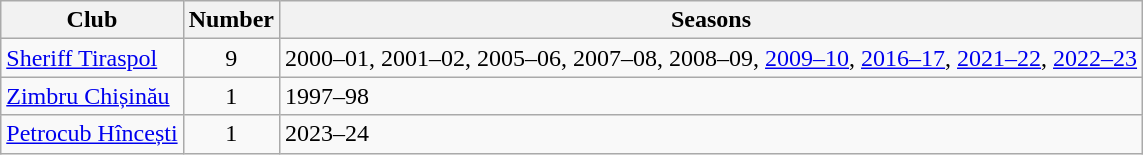<table class="wikitable sortable">
<tr>
<th>Club</th>
<th>Number</th>
<th>Seasons</th>
</tr>
<tr>
<td><a href='#'>Sheriff Tiraspol</a></td>
<td align=center>9</td>
<td>2000–01, 2001–02, 2005–06, 2007–08, 2008–09, <a href='#'>2009–10</a>, <a href='#'>2016–17</a>, <a href='#'>2021–22</a>, <a href='#'>2022–23</a></td>
</tr>
<tr>
<td><a href='#'>Zimbru Chișinău</a></td>
<td align=center>1</td>
<td>1997–98</td>
</tr>
<tr>
<td><a href='#'>Petrocub Hîncești</a></td>
<td align=center>1</td>
<td>2023–24</td>
</tr>
</table>
